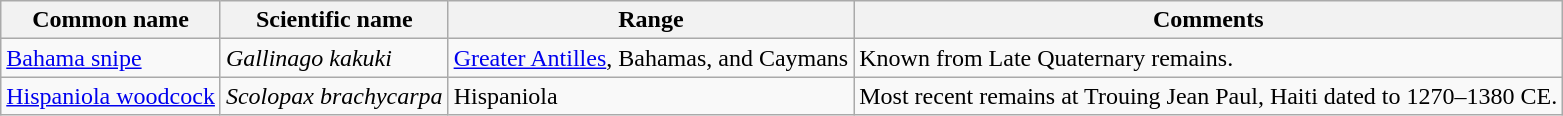<table class="wikitable sortable">
<tr>
<th>Common name</th>
<th>Scientific name</th>
<th>Range</th>
<th class="unsortable">Comments</th>
</tr>
<tr>
<td><a href='#'>Bahama snipe</a></td>
<td><em>Gallinago kakuki</em></td>
<td><a href='#'>Greater Antilles</a>, Bahamas, and Caymans</td>
<td>Known from Late Quaternary remains.</td>
</tr>
<tr>
<td><a href='#'>Hispaniola woodcock</a></td>
<td><em>Scolopax brachycarpa</em></td>
<td>Hispaniola</td>
<td>Most recent remains at Trouing Jean Paul, Haiti dated to 1270–1380 CE.</td>
</tr>
</table>
